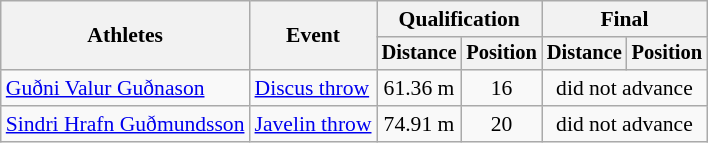<table class=wikitable style="font-size:90%">
<tr>
<th rowspan="2">Athletes</th>
<th rowspan="2">Event</th>
<th colspan="2">Qualification</th>
<th colspan="2">Final</th>
</tr>
<tr style="font-size:95%">
<th>Distance</th>
<th>Position</th>
<th>Distance</th>
<th>Position</th>
</tr>
<tr>
<td><a href='#'>Guðni Valur Guðnason</a></td>
<td><a href='#'>Discus throw</a></td>
<td align=center>61.36 m</td>
<td align=center>16</td>
<td align=center colspan=2>did not advance</td>
</tr>
<tr>
<td><a href='#'>Sindri Hrafn Guðmundsson</a></td>
<td><a href='#'>Javelin throw</a></td>
<td align=center>74.91 m</td>
<td align=center>20</td>
<td align=center colspan=2>did not advance</td>
</tr>
</table>
